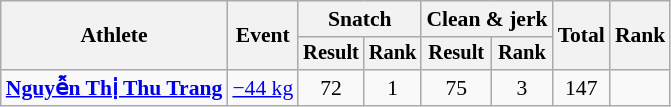<table class="wikitable" style="font-size:90%">
<tr>
<th rowspan="2">Athlete</th>
<th rowspan="2">Event</th>
<th colspan="2">Snatch</th>
<th colspan="2">Clean & jerk</th>
<th rowspan="2">Total</th>
<th rowspan="2">Rank</th>
</tr>
<tr style="font-size:95%">
<th>Result</th>
<th>Rank</th>
<th>Result</th>
<th>Rank</th>
</tr>
<tr align=center>
<td align=left><strong><a href='#'>Nguyễn Thị Thu Trang</a></strong></td>
<td align=left><a href='#'>−44 kg</a></td>
<td>72</td>
<td>1</td>
<td>75</td>
<td>3</td>
<td>147</td>
<td></td>
</tr>
</table>
